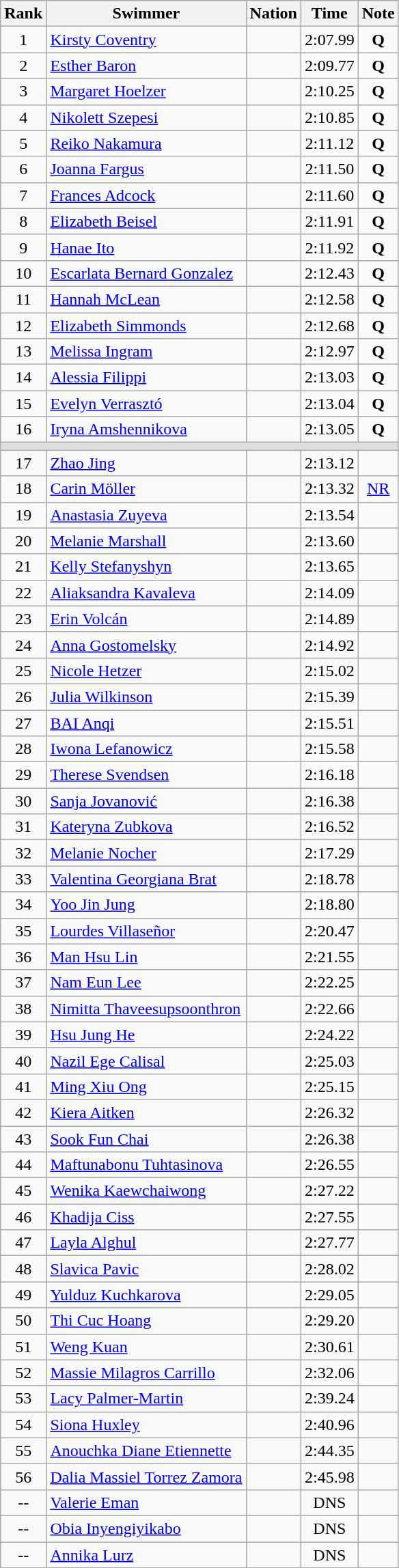<table class="wikitable" style="text-align:center">
<tr>
<th>Rank</th>
<th>Swimmer</th>
<th>Nation</th>
<th>Time</th>
<th>Note</th>
</tr>
<tr>
<td>1</td>
<td align=left><a href='#'>Kirsty Coventry</a></td>
<td align=left></td>
<td>2:07.99</td>
<td><strong>Q</strong></td>
</tr>
<tr>
<td>2</td>
<td align=left><a href='#'>Esther Baron</a></td>
<td align=left></td>
<td>2:09.77</td>
<td><strong>Q</strong></td>
</tr>
<tr>
<td>3</td>
<td align=left><a href='#'>Margaret Hoelzer</a></td>
<td align=left></td>
<td>2:10.25</td>
<td><strong>Q</strong></td>
</tr>
<tr>
<td>4</td>
<td align=left><a href='#'>Nikolett Szepesi</a></td>
<td align=left></td>
<td>2:10.85</td>
<td><strong>Q</strong></td>
</tr>
<tr>
<td>5</td>
<td align=left><a href='#'>Reiko Nakamura</a></td>
<td align=left></td>
<td>2:11.12</td>
<td><strong>Q</strong></td>
</tr>
<tr>
<td>6</td>
<td align=left><a href='#'>Joanna Fargus</a></td>
<td align=left></td>
<td>2:11.50</td>
<td><strong>Q</strong></td>
</tr>
<tr>
<td>7</td>
<td align=left><a href='#'>Frances Adcock</a></td>
<td align=left></td>
<td>2:11.60</td>
<td><strong>Q</strong></td>
</tr>
<tr>
<td>8</td>
<td align=left><a href='#'>Elizabeth Beisel</a></td>
<td align=left></td>
<td>2:11.91</td>
<td><strong>Q</strong></td>
</tr>
<tr>
<td>9</td>
<td align=left><a href='#'>Hanae Ito</a></td>
<td align=left></td>
<td>2:11.92</td>
<td><strong>Q</strong></td>
</tr>
<tr>
<td>10</td>
<td align=left><a href='#'>Escarlata Bernard Gonzalez</a></td>
<td align=left></td>
<td>2:12.43</td>
<td><strong>Q</strong></td>
</tr>
<tr>
<td>11</td>
<td align=left><a href='#'>Hannah McLean</a></td>
<td align=left></td>
<td>2:12.58</td>
<td><strong>Q</strong></td>
</tr>
<tr>
<td>12</td>
<td align=left><a href='#'>Elizabeth Simmonds</a></td>
<td align=left></td>
<td>2:12.68</td>
<td><strong>Q</strong></td>
</tr>
<tr>
<td>13</td>
<td align=left><a href='#'>Melissa Ingram</a></td>
<td align=left></td>
<td>2:12.97</td>
<td><strong>Q</strong></td>
</tr>
<tr>
<td>14</td>
<td align=left><a href='#'>Alessia Filippi</a></td>
<td align=left></td>
<td>2:13.03</td>
<td><strong>Q</strong></td>
</tr>
<tr>
<td>15</td>
<td align=left><a href='#'>Evelyn Verrasztó</a></td>
<td align=left></td>
<td>2:13.04</td>
<td><strong>Q</strong></td>
</tr>
<tr>
<td>16</td>
<td align=left><a href='#'>Iryna Amshennikova</a></td>
<td align=left></td>
<td>2:13.05</td>
<td><strong>Q</strong></td>
</tr>
<tr bgcolor=#DDDDDD>
<td colspan=5></td>
</tr>
<tr>
<td>17</td>
<td align=left><a href='#'>Zhao Jing</a></td>
<td align=left></td>
<td>2:13.12</td>
<td></td>
</tr>
<tr>
<td>18</td>
<td align=left><a href='#'>Carin Möller</a></td>
<td align=left></td>
<td>2:13.32</td>
<td><a href='#'>NR</a></td>
</tr>
<tr>
<td>19</td>
<td align=left><a href='#'>Anastasia Zuyeva</a></td>
<td align=left></td>
<td>2:13.54</td>
<td></td>
</tr>
<tr>
<td>20</td>
<td align=left><a href='#'>Melanie Marshall</a></td>
<td align=left></td>
<td>2:13.60</td>
<td></td>
</tr>
<tr>
<td>21</td>
<td align=left><a href='#'>Kelly Stefanyshyn</a></td>
<td align=left></td>
<td>2:13.65</td>
<td></td>
</tr>
<tr>
<td>22</td>
<td align=left><a href='#'>Aliaksandra Kavaleva</a></td>
<td align=left></td>
<td>2:14.09</td>
<td></td>
</tr>
<tr>
<td>23</td>
<td align=left><a href='#'>Erin Volcán</a></td>
<td align=left></td>
<td>2:14.89</td>
<td></td>
</tr>
<tr>
<td>24</td>
<td align=left><a href='#'>Anna Gostomelsky</a></td>
<td align=left></td>
<td>2:14.92</td>
<td></td>
</tr>
<tr>
<td>25</td>
<td align=left><a href='#'>Nicole Hetzer</a></td>
<td align=left></td>
<td>2:15.02</td>
<td></td>
</tr>
<tr>
<td>26</td>
<td align=left><a href='#'>Julia Wilkinson</a></td>
<td align=left></td>
<td>2:15.39</td>
<td></td>
</tr>
<tr>
<td>27</td>
<td align=left><a href='#'>BAI Anqi</a></td>
<td align=left></td>
<td>2:15.51</td>
<td></td>
</tr>
<tr>
<td>28</td>
<td align=left><a href='#'>Iwona Lefanowicz</a></td>
<td align=left></td>
<td>2:15.58</td>
<td></td>
</tr>
<tr>
<td>29</td>
<td align=left><a href='#'>Therese Svendsen</a></td>
<td align=left></td>
<td>2:16.18</td>
<td></td>
</tr>
<tr>
<td>30</td>
<td align=left><a href='#'>Sanja Jovanović</a></td>
<td align=left></td>
<td>2:16.38</td>
<td></td>
</tr>
<tr>
<td>31</td>
<td align=left><a href='#'>Kateryna Zubkova</a></td>
<td align=left></td>
<td>2:16.52</td>
<td></td>
</tr>
<tr>
<td>32</td>
<td align=left><a href='#'>Melanie Nocher</a></td>
<td align=left></td>
<td>2:17.29</td>
<td></td>
</tr>
<tr>
<td>33</td>
<td align=left><a href='#'>Valentina Georgiana Brat</a></td>
<td align=left></td>
<td>2:18.78</td>
<td></td>
</tr>
<tr>
<td>34</td>
<td align=left><a href='#'>Yoo Jin Jung</a></td>
<td align=left></td>
<td>2:18.80</td>
<td></td>
</tr>
<tr>
<td>35</td>
<td align=left><a href='#'>Lourdes Villaseñor</a></td>
<td align=left></td>
<td>2:20.47</td>
<td></td>
</tr>
<tr>
<td>36</td>
<td align=left><a href='#'>Man Hsu Lin</a></td>
<td align=left></td>
<td>2:21.55</td>
<td></td>
</tr>
<tr>
<td>37</td>
<td align=left><a href='#'>Nam Eun Lee</a></td>
<td align=left></td>
<td>2:22.25</td>
<td></td>
</tr>
<tr>
<td>38</td>
<td align=left><a href='#'>Nimitta Thaveesupsoonthron</a></td>
<td align=left></td>
<td>2:22.66</td>
<td></td>
</tr>
<tr>
<td>39</td>
<td align=left><a href='#'>Hsu Jung He</a></td>
<td align=left></td>
<td>2:24.22</td>
<td></td>
</tr>
<tr>
<td>40</td>
<td align=left><a href='#'>Nazil Ege Calisal</a></td>
<td align=left></td>
<td>2:25.03</td>
<td></td>
</tr>
<tr>
<td>41</td>
<td align=left><a href='#'>Ming Xiu Ong</a></td>
<td align=left></td>
<td>2:25.15</td>
<td></td>
</tr>
<tr>
<td>42</td>
<td align=left><a href='#'>Kiera Aitken</a></td>
<td align=left></td>
<td>2:26.32</td>
<td></td>
</tr>
<tr>
<td>43</td>
<td align=left><a href='#'>Sook Fun Chai</a></td>
<td align=left></td>
<td>2:26.38</td>
<td></td>
</tr>
<tr>
<td>44</td>
<td align=left><a href='#'>Maftunabonu Tuhtasinova</a></td>
<td align=left></td>
<td>2:26.55</td>
<td></td>
</tr>
<tr>
<td>45</td>
<td align=left><a href='#'>Wenika Kaewchaiwong</a></td>
<td align=left></td>
<td>2:27.22</td>
<td></td>
</tr>
<tr>
<td>46</td>
<td align=left><a href='#'>Khadija Ciss</a></td>
<td align=left></td>
<td>2:27.55</td>
<td></td>
</tr>
<tr>
<td>47</td>
<td align=left><a href='#'>Layla Alghul</a></td>
<td align=left></td>
<td>2:27.77</td>
<td></td>
</tr>
<tr>
<td>48</td>
<td align=left><a href='#'>Slavica Pavic</a></td>
<td align=left></td>
<td>2:28.02</td>
<td></td>
</tr>
<tr>
<td>49</td>
<td align=left><a href='#'>Yulduz Kuchkarova</a></td>
<td align=left></td>
<td>2:29.05</td>
<td></td>
</tr>
<tr>
<td>50</td>
<td align=left><a href='#'>Thi Cuc Hoang</a></td>
<td align=left></td>
<td>2:29.20</td>
<td></td>
</tr>
<tr>
<td>51</td>
<td align=left><a href='#'>Weng Kuan</a></td>
<td align=left></td>
<td>2:30.61</td>
<td></td>
</tr>
<tr>
<td>52</td>
<td align=left><a href='#'>Massie Milagros Carrillo</a></td>
<td align=left></td>
<td>2:32.06</td>
<td></td>
</tr>
<tr>
<td>53</td>
<td align=left><a href='#'>Lacy Palmer-Martin</a></td>
<td align=left></td>
<td>2:39.24</td>
<td></td>
</tr>
<tr>
<td>54</td>
<td align=left><a href='#'>Siona Huxley</a></td>
<td align=left></td>
<td>2:40.96</td>
<td></td>
</tr>
<tr>
<td>55</td>
<td align=left><a href='#'>Anouchka Diane Etiennette</a></td>
<td align=left></td>
<td>2:44.35</td>
<td></td>
</tr>
<tr>
<td>56</td>
<td align=left><a href='#'>Dalia Massiel Torrez Zamora</a></td>
<td align=left></td>
<td>2:45.98</td>
<td></td>
</tr>
<tr>
<td>--</td>
<td align=left><a href='#'>Valerie Eman</a></td>
<td align=left></td>
<td>DNS</td>
<td></td>
</tr>
<tr>
<td>--</td>
<td align=left><a href='#'>Obia Inyengiyikabo</a></td>
<td align=left></td>
<td>DNS</td>
<td></td>
</tr>
<tr>
<td>--</td>
<td align=left><a href='#'>Annika Lurz</a></td>
<td align=left></td>
<td>DNS</td>
<td></td>
</tr>
<tr>
</tr>
</table>
